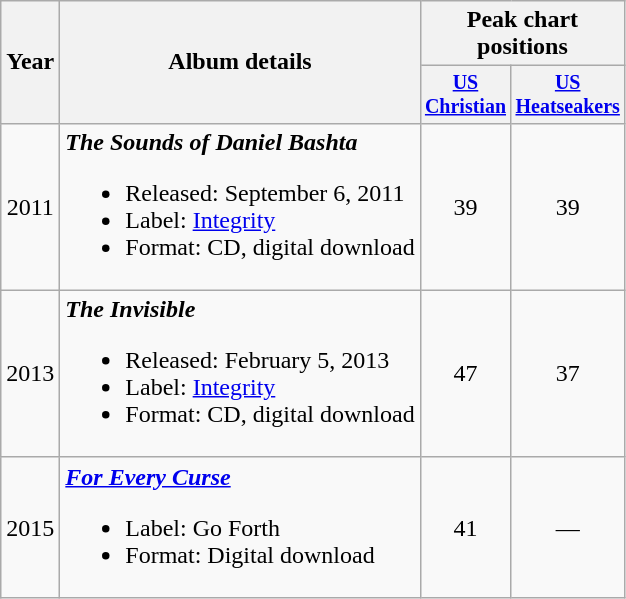<table class="wikitable" style="text-align:center;">
<tr>
<th rowspan="2">Year</th>
<th rowspan="2">Album details</th>
<th colspan="4">Peak chart positions</th>
</tr>
<tr style="font-size:smaller;">
<th width="40"><a href='#'>US<br>Christian</a></th>
<th width="40"><a href='#'>US<br>Heatseakers</a></th>
</tr>
<tr>
<td>2011</td>
<td align="left"><strong><em>The Sounds of Daniel Bashta</em></strong><br><ul><li>Released: September 6, 2011</li><li>Label: <a href='#'>Integrity</a></li><li>Format: CD, digital download</li></ul></td>
<td>39</td>
<td>39</td>
</tr>
<tr>
<td>2013</td>
<td align="left"><strong><em>The Invisible</em></strong><br><ul><li>Released: February 5, 2013</li><li>Label: <a href='#'>Integrity</a></li><li>Format: CD, digital download</li></ul></td>
<td>47</td>
<td>37</td>
</tr>
<tr>
<td>2015</td>
<td align="left"><strong><em><a href='#'>For Every Curse</a></em></strong><br><ul><li>Label: Go Forth</li><li>Format: Digital download</li></ul></td>
<td>41</td>
<td>—</td>
</tr>
</table>
